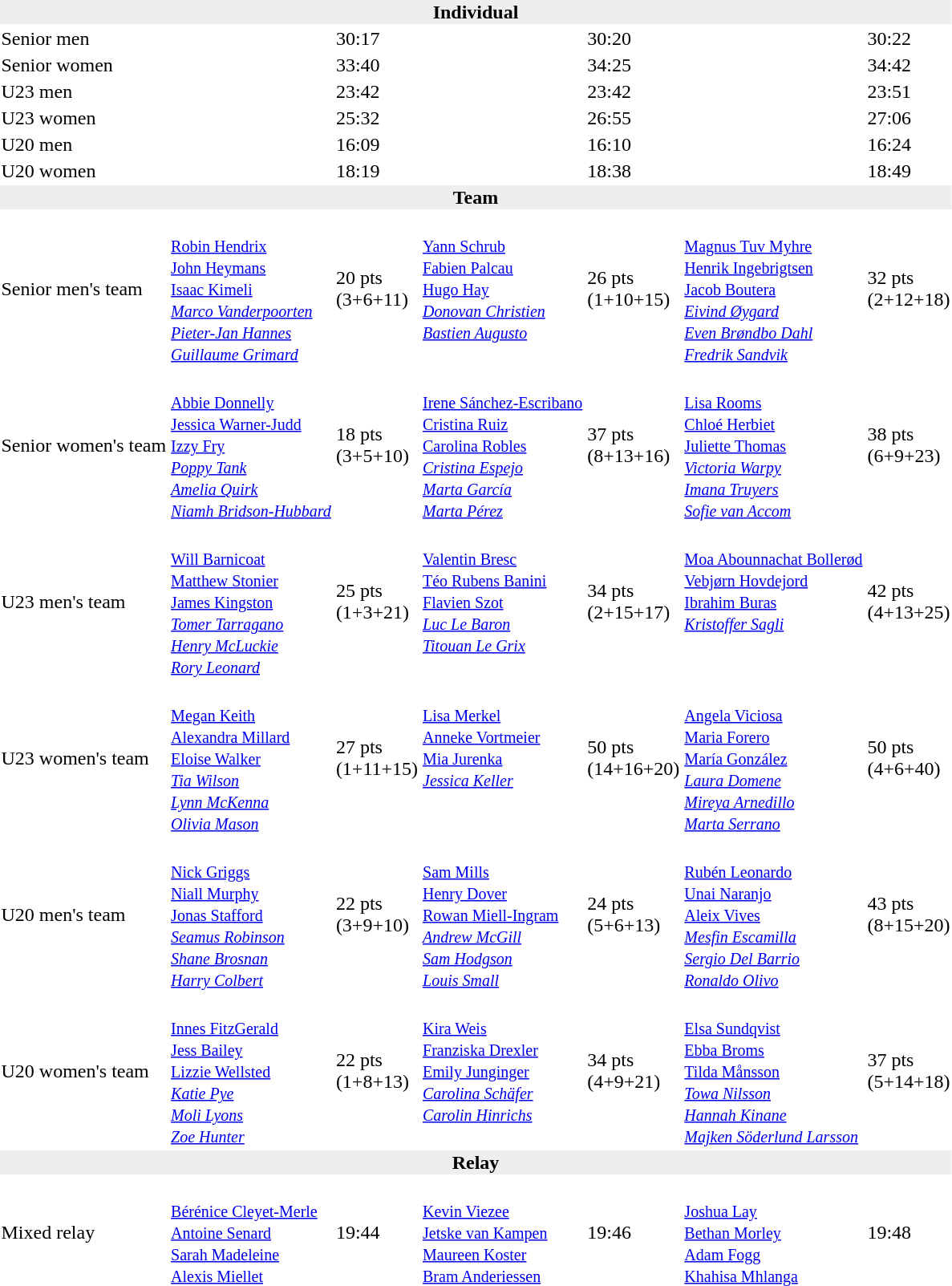<table>
<tr>
<td colspan=7 bgcolor=#eeeeee align=center><strong>Individual</strong></td>
</tr>
<tr>
<td>Senior men</td>
<td></td>
<td>30:17</td>
<td></td>
<td>30:20</td>
<td></td>
<td>30:22</td>
</tr>
<tr>
<td>Senior women</td>
<td></td>
<td>33:40</td>
<td></td>
<td>34:25</td>
<td></td>
<td>34:42</td>
</tr>
<tr>
<td>U23 men</td>
<td></td>
<td>23:42</td>
<td></td>
<td>23:42</td>
<td></td>
<td>23:51</td>
</tr>
<tr>
<td>U23 women</td>
<td></td>
<td>25:32</td>
<td></td>
<td>26:55</td>
<td></td>
<td>27:06</td>
</tr>
<tr>
<td>U20 men</td>
<td></td>
<td>16:09</td>
<td></td>
<td>16:10</td>
<td></td>
<td>16:24</td>
</tr>
<tr>
<td>U20 women</td>
<td></td>
<td>18:19</td>
<td></td>
<td>18:38</td>
<td></td>
<td>18:49</td>
</tr>
<tr>
<td colspan=7 bgcolor=#eeeeee align=center><strong>Team</strong></td>
</tr>
<tr>
<td>Senior men's team</td>
<td valign=top><small><br><a href='#'>Robin Hendrix</a><br><a href='#'>John Heymans</a><br><a href='#'>Isaac Kimeli</a><br><em><a href='#'>Marco Vanderpoorten</a><br><a href='#'>Pieter-Jan Hannes</a><br><a href='#'>Guillaume Grimard</a></em></small></td>
<td>20 pts<br>(3+6+11)</td>
<td valign=top><small><br><a href='#'>Yann Schrub</a><br><a href='#'>Fabien Palcau</a><br><a href='#'>Hugo Hay</a><br><em><a href='#'>Donovan Christien</a><br><a href='#'>Bastien Augusto</a></em></small></td>
<td>26 pts<br>(1+10+15)</td>
<td valign=top><small><br><a href='#'>Magnus Tuv Myhre</a><br><a href='#'>Henrik Ingebrigtsen</a><br><a href='#'>Jacob Boutera</a><br><em><a href='#'>Eivind Øygard</a><br><a href='#'>Even Brøndbo Dahl</a><br><a href='#'>Fredrik Sandvik</a></em></small></td>
<td>32 pts<br>(2+12+18)</td>
</tr>
<tr>
<td>Senior women's team</td>
<td valign=top><small><br><a href='#'>Abbie Donnelly</a><br><a href='#'>Jessica Warner-Judd</a><br><a href='#'>Izzy Fry</a><br><em><a href='#'>Poppy Tank</a><br><a href='#'>Amelia Quirk</a><br><a href='#'>Niamh Bridson-Hubbard</a></em></small></td>
<td>18 pts<br>(3+5+10)</td>
<td valign=top><small><br><a href='#'>Irene Sánchez-Escribano</a><br><a href='#'>Cristina Ruiz</a><br><a href='#'>Carolina Robles</a><br><em><a href='#'>Cristina Espejo</a><br><a href='#'>Marta García</a><br><a href='#'>Marta Pérez</a></em></small></td>
<td>37 pts<br>(8+13+16)</td>
<td valign=top><small><br><a href='#'>Lisa Rooms</a><br><a href='#'>Chloé Herbiet</a><br><a href='#'>Juliette Thomas</a><br><em><a href='#'>Victoria Warpy</a><br><a href='#'>Imana Truyers</a><br><a href='#'>Sofie van Accom</a></em></small></td>
<td>38 pts<br>(6+9+23)</td>
</tr>
<tr>
<td>U23 men's team</td>
<td valign=top><small><br><a href='#'>Will Barnicoat</a><br><a href='#'>Matthew Stonier</a><br><a href='#'>James Kingston</a><br><em><a href='#'>Tomer Tarragano</a><br><a href='#'>Henry McLuckie</a><br><a href='#'>Rory Leonard</a></em></small></td>
<td>25 pts<br>(1+3+21)</td>
<td valign=top><small><br><a href='#'>Valentin Bresc</a><br><a href='#'>Téo Rubens Banini</a><br><a href='#'>Flavien Szot</a><br><em><a href='#'>Luc Le Baron</a><br><a href='#'>Titouan Le Grix</a></em></small></td>
<td>34 pts<br>(2+15+17)</td>
<td valign=top><small><br><a href='#'>Moa Abounnachat Bollerød</a><br><a href='#'>Vebjørn Hovdejord</a><br><a href='#'>Ibrahim Buras</a><br><em><a href='#'>Kristoffer Sagli</a></em></small></td>
<td>42 pts<br>(4+13+25)</td>
</tr>
<tr>
<td>U23 women's team</td>
<td valign=top><small><br><a href='#'>Megan Keith</a><br><a href='#'>Alexandra Millard</a><br><a href='#'>Eloise Walker</a><br><em><a href='#'>Tia Wilson</a><br><a href='#'>Lynn McKenna</a><br><a href='#'>Olivia Mason</a></em></small></td>
<td>27 pts<br>(1+11+15)</td>
<td valign=top><small><br><a href='#'>Lisa Merkel</a><br><a href='#'>Anneke Vortmeier</a><br><a href='#'>Mia Jurenka</a><br><em><a href='#'>Jessica Keller</a></em></small></td>
<td>50 pts<br>(14+16+20)</td>
<td valign=top><small><br><a href='#'>Angela Viciosa</a><br><a href='#'>Maria Forero</a><br><a href='#'>María González</a><br><em><a href='#'>Laura Domene</a><br><a href='#'>Mireya Arnedillo</a><br><a href='#'>Marta Serrano</a></em></small></td>
<td>50 pts<br>(4+6+40)</td>
</tr>
<tr>
<td>U20 men's team</td>
<td valign=top><small><br><a href='#'>Nick Griggs</a><br><a href='#'>Niall Murphy</a><br><a href='#'>Jonas Stafford</a><br><em><a href='#'>Seamus Robinson</a><br><a href='#'>Shane Brosnan</a><br><a href='#'>Harry Colbert</a></em></small></td>
<td>22 pts<br>(3+9+10)</td>
<td valign=top><small><br><a href='#'>Sam Mills</a><br><a href='#'>Henry Dover</a><br><a href='#'>Rowan Miell-Ingram</a><br><em><a href='#'>Andrew McGill</a><br><a href='#'>Sam Hodgson</a><br><a href='#'>Louis Small</a></em></small></td>
<td>24 pts<br>(5+6+13)</td>
<td valign=top><small><br><a href='#'>Rubén Leonardo</a><br><a href='#'>Unai Naranjo</a><br><a href='#'>Aleix Vives</a><br><em><a href='#'>Mesfin Escamilla</a><br><a href='#'>Sergio Del Barrio</a><br><a href='#'>Ronaldo Olivo</a></em></small></td>
<td>43 pts<br>(8+15+20)</td>
</tr>
<tr>
<td>U20 women's team</td>
<td valign=top><small><br><a href='#'>Innes FitzGerald</a><br><a href='#'>Jess Bailey</a><br><a href='#'>Lizzie Wellsted</a><br><em><a href='#'>Katie Pye</a><br><a href='#'>Moli Lyons</a><br><a href='#'>Zoe Hunter</a></em></small></td>
<td>22 pts<br>(1+8+13)</td>
<td valign=top><small><br><a href='#'>Kira Weis</a><br><a href='#'>Franziska Drexler</a><br><a href='#'>Emily Junginger</a><br><em><a href='#'>Carolina Schäfer</a></em><br><em><a href='#'>Carolin Hinrichs</a></em></small></td>
<td>34 pts<br>(4+9+21)</td>
<td valign=top><small><br><a href='#'>Elsa Sundqvist</a><br><a href='#'>Ebba Broms</a><br><a href='#'>Tilda Månsson</a><br><em><a href='#'>Towa Nilsson</a><br><a href='#'>Hannah Kinane</a><br><a href='#'>Majken Söderlund Larsson</a></em></small></td>
<td>37 pts<br>(5+14+18)</td>
</tr>
<tr>
<td colspan=7 bgcolor=#eeeeee align=center><strong>Relay</strong></td>
</tr>
<tr>
<td>Mixed relay</td>
<td><small><br><a href='#'>Bérénice Cleyet-Merle</a><br><a href='#'>Antoine Senard</a><br><a href='#'>Sarah Madeleine</a><br><a href='#'>Alexis Miellet</a></small></td>
<td>19:44</td>
<td><small><br><a href='#'>Kevin Viezee</a><br><a href='#'>Jetske van Kampen</a><br><a href='#'>Maureen Koster</a><br><a href='#'>Bram Anderiessen</a></small></td>
<td>19:46</td>
<td><small><br><a href='#'>Joshua Lay</a><br><a href='#'>Bethan Morley</a><br><a href='#'>Adam Fogg</a><br><a href='#'>Khahisa Mhlanga</a></small></td>
<td>19:48</td>
</tr>
</table>
